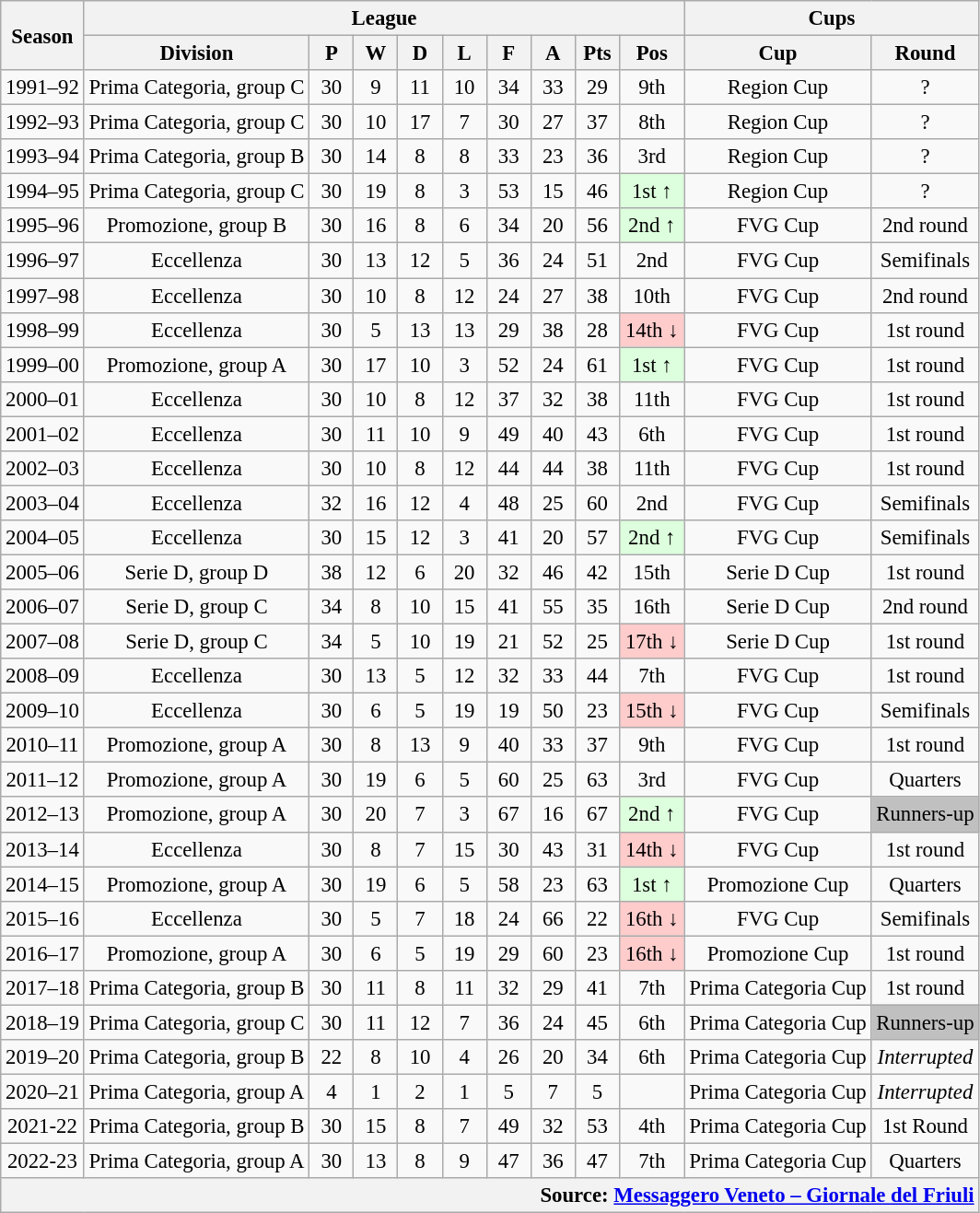<table class="wikitable" style="font-size:95%; text-align: center;">
<tr>
<th rowspan=2>Season</th>
<th colspan=9>League</th>
<th colspan=2>Cups</th>
</tr>
<tr>
<th>Division</th>
<th width="25">P</th>
<th width="25">W</th>
<th width="25">D</th>
<th width="25">L</th>
<th width="25">F</th>
<th width="25">A</th>
<th width="25">Pts</th>
<th width="40">Pos</th>
<th>Cup</th>
<th>Round</th>
</tr>
<tr>
<td>1991–92</td>
<td>Prima Categoria, group C</td>
<td>30</td>
<td>9</td>
<td>11</td>
<td>10</td>
<td>34</td>
<td>33</td>
<td>29</td>
<td>9th</td>
<td>Region Cup</td>
<td>?</td>
</tr>
<tr>
<td>1992–93</td>
<td>Prima Categoria, group C</td>
<td>30</td>
<td>10</td>
<td>17</td>
<td>7</td>
<td>30</td>
<td>27</td>
<td>37</td>
<td>8th</td>
<td>Region Cup</td>
<td>?</td>
</tr>
<tr>
<td>1993–94</td>
<td>Prima Categoria, group B</td>
<td>30</td>
<td>14</td>
<td>8</td>
<td>8</td>
<td>33</td>
<td>23</td>
<td>36</td>
<td>3rd</td>
<td>Region Cup</td>
<td>?</td>
</tr>
<tr>
<td>1994–95</td>
<td>Prima Categoria, group C</td>
<td>30</td>
<td>19</td>
<td>8</td>
<td>3</td>
<td>53</td>
<td>15</td>
<td>46</td>
<td bgcolor="#DDFFDD">1st ↑</td>
<td>Region Cup</td>
<td>?</td>
</tr>
<tr>
<td>1995–96</td>
<td>Promozione, group B</td>
<td>30</td>
<td>16</td>
<td>8</td>
<td>6</td>
<td>34</td>
<td>20</td>
<td>56</td>
<td bgcolor="#DDFFDD">2nd ↑</td>
<td>FVG Cup</td>
<td>2nd round</td>
</tr>
<tr>
<td>1996–97</td>
<td>Eccellenza</td>
<td>30</td>
<td>13</td>
<td>12</td>
<td>5</td>
<td>36</td>
<td>24</td>
<td>51</td>
<td>2nd</td>
<td>FVG Cup</td>
<td>Semifinals</td>
</tr>
<tr>
<td>1997–98</td>
<td>Eccellenza</td>
<td>30</td>
<td>10</td>
<td>8</td>
<td>12</td>
<td>24</td>
<td>27</td>
<td>38</td>
<td>10th</td>
<td>FVG Cup</td>
<td>2nd round</td>
</tr>
<tr>
<td>1998–99</td>
<td>Eccellenza</td>
<td>30</td>
<td>5</td>
<td>13</td>
<td>13</td>
<td>29</td>
<td>38</td>
<td>28</td>
<td bgcolor="#FFCCCC">14th ↓</td>
<td>FVG Cup</td>
<td>1st round</td>
</tr>
<tr>
<td>1999–00</td>
<td>Promozione, group A</td>
<td>30</td>
<td>17</td>
<td>10</td>
<td>3</td>
<td>52</td>
<td>24</td>
<td>61</td>
<td bgcolor="#DDFFDD">1st ↑</td>
<td>FVG Cup</td>
<td>1st round</td>
</tr>
<tr>
<td>2000–01</td>
<td>Eccellenza</td>
<td>30</td>
<td>10</td>
<td>8</td>
<td>12</td>
<td>37</td>
<td>32</td>
<td>38</td>
<td>11th</td>
<td>FVG Cup</td>
<td>1st round</td>
</tr>
<tr>
<td>2001–02</td>
<td>Eccellenza</td>
<td>30</td>
<td>11</td>
<td>10</td>
<td>9</td>
<td>49</td>
<td>40</td>
<td>43</td>
<td>6th</td>
<td>FVG Cup</td>
<td>1st round</td>
</tr>
<tr>
<td>2002–03</td>
<td>Eccellenza</td>
<td>30</td>
<td>10</td>
<td>8</td>
<td>12</td>
<td>44</td>
<td>44</td>
<td>38</td>
<td>11th</td>
<td>FVG Cup</td>
<td>1st round</td>
</tr>
<tr>
<td>2003–04</td>
<td>Eccellenza</td>
<td>32</td>
<td>16</td>
<td>12</td>
<td>4</td>
<td>48</td>
<td>25</td>
<td>60</td>
<td>2nd</td>
<td>FVG Cup</td>
<td>Semifinals</td>
</tr>
<tr>
<td>2004–05</td>
<td>Eccellenza</td>
<td>30</td>
<td>15</td>
<td>12</td>
<td>3</td>
<td>41</td>
<td>20</td>
<td>57</td>
<td bgcolor="#DDFFDD">2nd ↑</td>
<td>FVG Cup</td>
<td>Semifinals</td>
</tr>
<tr>
<td>2005–06</td>
<td>Serie D, group D</td>
<td>38</td>
<td>12</td>
<td>6</td>
<td>20</td>
<td>32</td>
<td>46</td>
<td>42</td>
<td>15th</td>
<td>Serie D Cup</td>
<td>1st round</td>
</tr>
<tr>
<td>2006–07</td>
<td>Serie D, group C</td>
<td>34</td>
<td>8</td>
<td>10</td>
<td>15</td>
<td>41</td>
<td>55</td>
<td>35</td>
<td>16th</td>
<td>Serie D Cup</td>
<td>2nd round</td>
</tr>
<tr>
<td>2007–08</td>
<td>Serie D, group C</td>
<td>34</td>
<td>5</td>
<td>10</td>
<td>19</td>
<td>21</td>
<td>52</td>
<td>25</td>
<td bgcolor="#FFCCCC">17th ↓</td>
<td>Serie D Cup</td>
<td>1st round</td>
</tr>
<tr>
<td>2008–09</td>
<td>Eccellenza</td>
<td>30</td>
<td>13</td>
<td>5</td>
<td>12</td>
<td>32</td>
<td>33</td>
<td>44</td>
<td>7th</td>
<td>FVG Cup</td>
<td>1st round</td>
</tr>
<tr>
<td>2009–10</td>
<td>Eccellenza</td>
<td>30</td>
<td>6</td>
<td>5</td>
<td>19</td>
<td>19</td>
<td>50</td>
<td>23</td>
<td bgcolor="#FFCCCC">15th ↓</td>
<td>FVG Cup</td>
<td>Semifinals</td>
</tr>
<tr>
<td>2010–11</td>
<td>Promozione, group A</td>
<td>30</td>
<td>8</td>
<td>13</td>
<td>9</td>
<td>40</td>
<td>33</td>
<td>37</td>
<td>9th</td>
<td>FVG Cup</td>
<td>1st round</td>
</tr>
<tr>
<td>2011–12</td>
<td>Promozione, group A</td>
<td>30</td>
<td>19</td>
<td>6</td>
<td>5</td>
<td>60</td>
<td>25</td>
<td>63</td>
<td>3rd</td>
<td>FVG Cup</td>
<td>Quarters</td>
</tr>
<tr>
<td>2012–13</td>
<td>Promozione, group A</td>
<td>30</td>
<td>20</td>
<td>7</td>
<td>3</td>
<td>67</td>
<td>16</td>
<td>67</td>
<td bgcolor="#DDFFDD">2nd ↑</td>
<td>FVG Cup</td>
<td style="background:silver;">Runners-up</td>
</tr>
<tr>
<td>2013–14</td>
<td>Eccellenza</td>
<td>30</td>
<td>8</td>
<td>7</td>
<td>15</td>
<td>30</td>
<td>43</td>
<td>31</td>
<td bgcolor="#FFCCCC">14th ↓</td>
<td>FVG Cup</td>
<td>1st round</td>
</tr>
<tr>
<td>2014–15</td>
<td>Promozione, group A</td>
<td>30</td>
<td>19</td>
<td>6</td>
<td>5</td>
<td>58</td>
<td>23</td>
<td>63</td>
<td bgcolor="#DDFFDD">1st ↑</td>
<td>Promozione Cup</td>
<td>Quarters</td>
</tr>
<tr>
<td>2015–16</td>
<td>Eccellenza</td>
<td>30</td>
<td>5</td>
<td>7</td>
<td>18</td>
<td>24</td>
<td>66</td>
<td>22</td>
<td bgcolor="#FFCCCC">16th ↓</td>
<td>FVG Cup</td>
<td>Semifinals</td>
</tr>
<tr>
<td>2016–17</td>
<td>Promozione, group A</td>
<td>30</td>
<td>6</td>
<td>5</td>
<td>19</td>
<td>29</td>
<td>60</td>
<td>23</td>
<td bgcolor="#FFCCCC">16th ↓</td>
<td>Promozione Cup</td>
<td>1st round</td>
</tr>
<tr>
<td>2017–18</td>
<td>Prima Categoria, group B</td>
<td>30</td>
<td>11</td>
<td>8</td>
<td>11</td>
<td>32</td>
<td>29</td>
<td>41</td>
<td>7th</td>
<td>Prima Categoria Cup</td>
<td>1st round</td>
</tr>
<tr>
<td>2018–19</td>
<td>Prima Categoria, group C</td>
<td>30</td>
<td>11</td>
<td>12</td>
<td>7</td>
<td>36</td>
<td>24</td>
<td>45</td>
<td>6th</td>
<td>Prima Categoria Cup</td>
<td style="background:silver;">Runners-up</td>
</tr>
<tr>
<td>2019–20</td>
<td>Prima Categoria, group B</td>
<td>22</td>
<td>8</td>
<td>10</td>
<td>4</td>
<td>26</td>
<td>20</td>
<td>34</td>
<td>6th</td>
<td>Prima Categoria Cup</td>
<td><em>Interrupted</em></td>
</tr>
<tr>
<td>2020–21</td>
<td>Prima Categoria, group A</td>
<td>4</td>
<td>1</td>
<td>2</td>
<td>1</td>
<td>5</td>
<td>7</td>
<td>5</td>
<td></td>
<td>Prima Categoria Cup</td>
<td><em>Interrupted</em></td>
</tr>
<tr>
<td>2021-22</td>
<td>Prima Categoria, group B</td>
<td>30</td>
<td>15</td>
<td>8</td>
<td>7</td>
<td>49</td>
<td>32</td>
<td>53</td>
<td>4th</td>
<td>Prima Categoria Cup</td>
<td>1st Round</td>
</tr>
<tr>
<td>2022-23</td>
<td>Prima Categoria, group A</td>
<td>30</td>
<td>13</td>
<td>8</td>
<td>9</td>
<td>47</td>
<td>36</td>
<td>47</td>
<td>7th</td>
<td>Prima Categoria Cup</td>
<td>Quarters</td>
</tr>
<tr style="background-color: #ffffff;">
<th colspan="12" style="text-align: right;">Source: <a href='#'>Messaggero Veneto – Giornale del Friuli</a></th>
</tr>
</table>
